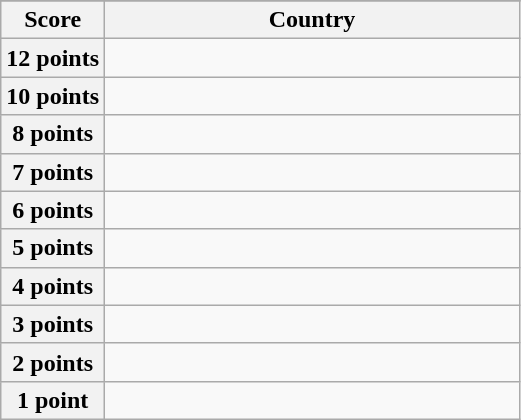<table class="wikitable">
<tr>
</tr>
<tr>
<th scope="col" width="20%">Score</th>
<th scope="col">Country</th>
</tr>
<tr>
<th scope="row">12 points</th>
<td></td>
</tr>
<tr>
<th scope="row">10 points</th>
<td></td>
</tr>
<tr>
<th scope="row">8 points</th>
<td></td>
</tr>
<tr>
<th scope="row">7 points</th>
<td></td>
</tr>
<tr>
<th scope="row">6 points</th>
<td></td>
</tr>
<tr>
<th scope="row">5 points</th>
<td></td>
</tr>
<tr>
<th scope="row">4 points</th>
<td></td>
</tr>
<tr>
<th scope="row">3 points</th>
<td></td>
</tr>
<tr>
<th scope="row">2 points</th>
<td></td>
</tr>
<tr>
<th scope="row">1 point</th>
<td></td>
</tr>
</table>
